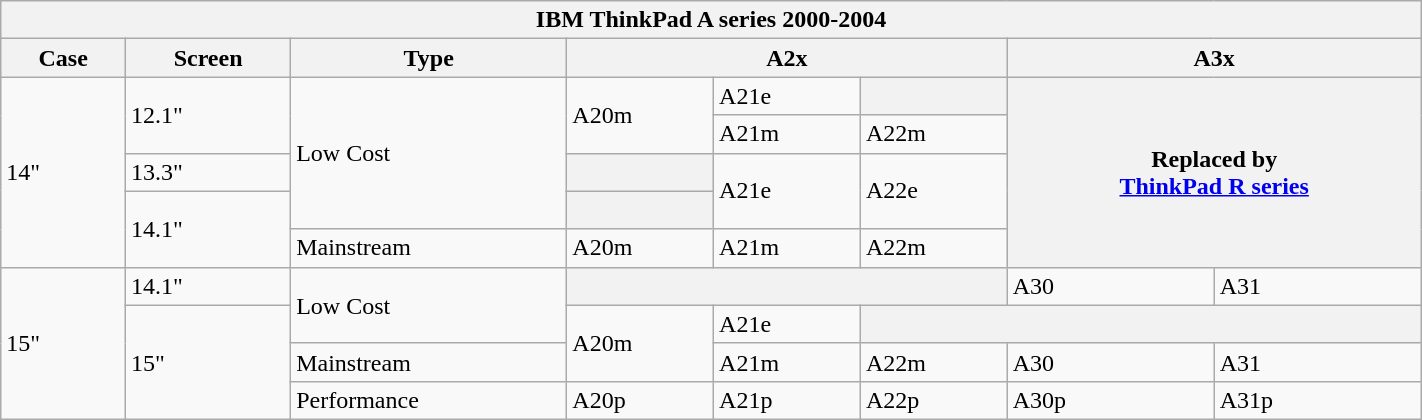<table class="wikitable mw-collapsible mw-collapsed" style="min-width: 75%;">
<tr>
<th colspan="8">IBM ThinkPad A series 2000-2004</th>
</tr>
<tr>
<th>Case</th>
<th>Screen</th>
<th>Type</th>
<th colspan="3">A2x</th>
<th colspan="2">A3x</th>
</tr>
<tr>
<td rowspan="5">14"</td>
<td rowspan="2">12.1"</td>
<td rowspan="4">Low Cost</td>
<td rowspan="2">A20m</td>
<td>A21e</td>
<th></th>
<th colspan="2" rowspan="5">Replaced by <br><a href='#'>ThinkPad R series</a></th>
</tr>
<tr>
<td>A21m</td>
<td>A22m</td>
</tr>
<tr>
<td>13.3"</td>
<th></th>
<td rowspan="2">A21e</td>
<td rowspan="2">A22e</td>
</tr>
<tr>
<td rowspan="2">14.1"</td>
<th> </th>
</tr>
<tr>
<td>Mainstream</td>
<td>A20m</td>
<td>A21m</td>
<td>A22m</td>
</tr>
<tr>
<td rowspan="4">15"</td>
<td>14.1"</td>
<td rowspan="2">Low Cost</td>
<th colspan="3"></th>
<td>A30</td>
<td>A31</td>
</tr>
<tr>
<td rowspan="3">15"</td>
<td rowspan="2">A20m</td>
<td>A21e</td>
<th colspan="4"></th>
</tr>
<tr>
<td>Mainstream</td>
<td>A21m</td>
<td>A22m</td>
<td>A30</td>
<td>A31</td>
</tr>
<tr>
<td>Performance</td>
<td>A20p</td>
<td>A21p</td>
<td>A22p</td>
<td>A30p</td>
<td>A31p</td>
</tr>
</table>
